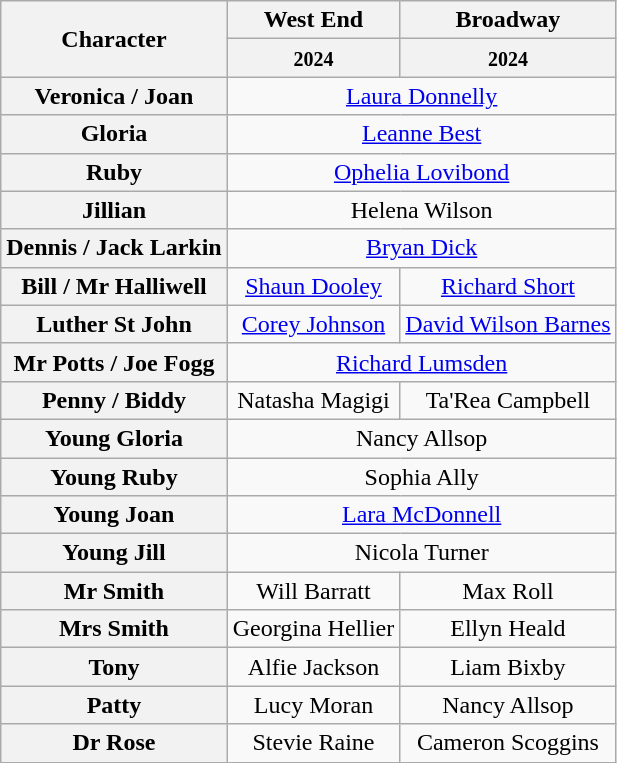<table class="wikitable">
<tr>
<th rowspan="2">Character</th>
<th>West End</th>
<th>Broadway</th>
</tr>
<tr>
<th><small>2024</small></th>
<th><small>2024</small></th>
</tr>
<tr>
<th>Veronica / Joan</th>
<td colspan="2" align="center"><a href='#'>Laura Donnelly</a></td>
</tr>
<tr>
<th>Gloria</th>
<td colspan="2" align="center"><a href='#'>Leanne Best</a></td>
</tr>
<tr>
<th>Ruby</th>
<td colspan="2" align="center"><a href='#'>Ophelia Lovibond</a></td>
</tr>
<tr>
<th>Jillian</th>
<td colspan="2" align="center">Helena Wilson</td>
</tr>
<tr>
<th>Dennis / Jack Larkin</th>
<td colspan="2" align="center"><a href='#'>Bryan Dick</a></td>
</tr>
<tr>
<th>Bill / Mr Halliwell</th>
<td colspan="1" align="center"><a href='#'>Shaun Dooley</a></td>
<td colspan="1" align="center"><a href='#'>Richard Short</a></td>
</tr>
<tr>
<th>Luther St John</th>
<td colspan="1" align="center"><a href='#'>Corey Johnson</a></td>
<td colspan="1" align="center"><a href='#'>David Wilson Barnes</a></td>
</tr>
<tr>
<th>Mr Potts / Joe Fogg</th>
<td colspan="2" align="center"><a href='#'>Richard Lumsden</a></td>
</tr>
<tr>
<th>Penny / Biddy</th>
<td colspan="1" align="center">Natasha Magigi</td>
<td colspan="1" align="center">Ta'Rea Campbell</td>
</tr>
<tr>
<th>Young Gloria</th>
<td colspan="2" align="center">Nancy Allsop</td>
</tr>
<tr>
<th>Young Ruby</th>
<td colspan="2" align="center">Sophia Ally</td>
</tr>
<tr>
<th>Young Joan</th>
<td colspan="2" align="center"><a href='#'>Lara McDonnell</a></td>
</tr>
<tr>
<th>Young Jill</th>
<td colspan="2" align="center">Nicola Turner</td>
</tr>
<tr>
<th>Mr Smith</th>
<td colspan="1" align="center">Will Barratt</td>
<td colspan="1" align="center">Max Roll</td>
</tr>
<tr>
<th>Mrs Smith</th>
<td colspan="1" align="center">Georgina Hellier</td>
<td colspan="1" align="center">Ellyn Heald</td>
</tr>
<tr>
<th>Tony</th>
<td colspan="1" align="center">Alfie Jackson</td>
<td colspan="1" align="center">Liam Bixby</td>
</tr>
<tr>
<th>Patty</th>
<td colspan="1" align="center">Lucy Moran</td>
<td colspan="1" align="center">Nancy Allsop</td>
</tr>
<tr>
<th>Dr Rose</th>
<td colspan="1" align="center">Stevie Raine</td>
<td colspan="1" align="center">Cameron Scoggins</td>
</tr>
</table>
